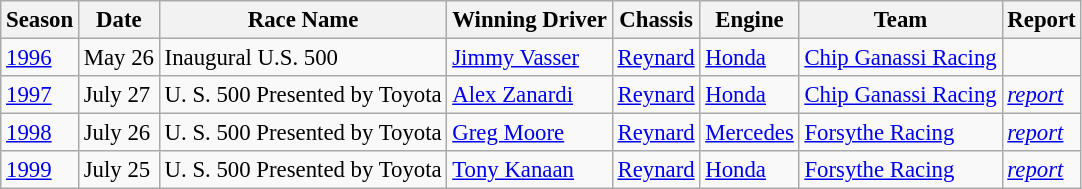<table class="wikitable" style="font-size: 95%;">
<tr>
<th>Season</th>
<th>Date</th>
<th>Race Name</th>
<th>Winning Driver</th>
<th>Chassis</th>
<th>Engine</th>
<th>Team</th>
<th>Report</th>
</tr>
<tr>
<td><a href='#'>1996</a></td>
<td>May 26</td>
<td>Inaugural U.S. 500</td>
<td> <a href='#'>Jimmy Vasser</a></td>
<td><a href='#'>Reynard</a></td>
<td><a href='#'>Honda</a></td>
<td><a href='#'>Chip Ganassi Racing</a></td>
<td></td>
</tr>
<tr>
<td><a href='#'>1997</a></td>
<td>July 27</td>
<td>U. S. 500 Presented by Toyota</td>
<td> <a href='#'>Alex Zanardi</a></td>
<td><a href='#'>Reynard</a></td>
<td><a href='#'>Honda</a></td>
<td><a href='#'>Chip Ganassi Racing</a></td>
<td><em><a href='#'>report</a></em></td>
</tr>
<tr>
<td><a href='#'>1998</a></td>
<td>July 26</td>
<td>U. S. 500 Presented by Toyota</td>
<td> <a href='#'>Greg Moore</a></td>
<td><a href='#'>Reynard</a></td>
<td><a href='#'>Mercedes</a></td>
<td><a href='#'>Forsythe Racing</a></td>
<td><em><a href='#'>report</a></em></td>
</tr>
<tr>
<td><a href='#'>1999</a></td>
<td>July 25</td>
<td>U. S. 500 Presented by Toyota</td>
<td> <a href='#'>Tony Kanaan</a></td>
<td><a href='#'>Reynard</a></td>
<td><a href='#'>Honda</a></td>
<td><a href='#'>Forsythe Racing</a></td>
<td><em><a href='#'>report</a></em></td>
</tr>
</table>
